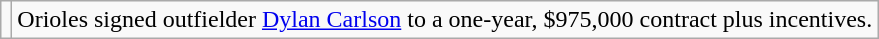<table class="wikitable">
<tr>
<td></td>
<td>Orioles signed outfielder <a href='#'>Dylan Carlson</a> to a one-year, $975,000 contract plus incentives.</td>
</tr>
</table>
